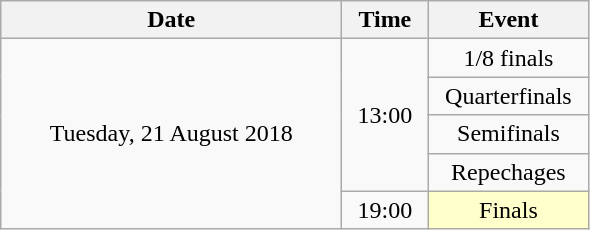<table class = "wikitable" style="text-align:center;">
<tr>
<th width=220>Date</th>
<th width=50>Time</th>
<th width=100>Event</th>
</tr>
<tr>
<td rowspan=5>Tuesday, 21 August 2018</td>
<td rowspan=4>13:00</td>
<td>1/8 finals</td>
</tr>
<tr>
<td>Quarterfinals</td>
</tr>
<tr>
<td>Semifinals</td>
</tr>
<tr>
<td>Repechages</td>
</tr>
<tr>
<td>19:00</td>
<td bgcolor=ffffcc>Finals</td>
</tr>
</table>
